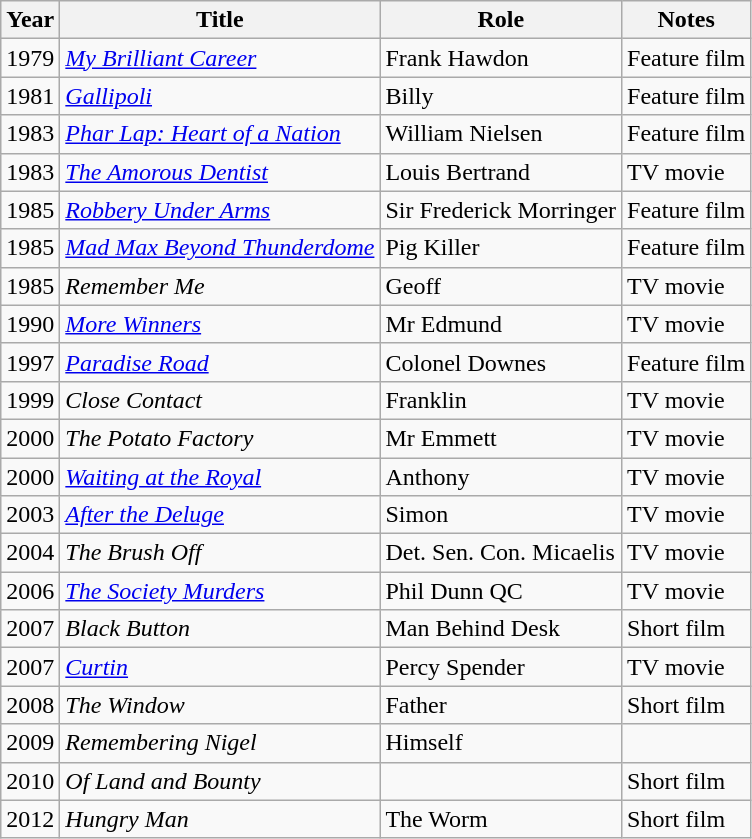<table class="wikitable sortable plainrowheaders">
<tr>
<th scope="col">Year</th>
<th scope="col">Title</th>
<th scope="col">Role</th>
<th scope="col" class="unsortable">Notes</th>
</tr>
<tr>
<td>1979</td>
<td><em><a href='#'>My Brilliant Career</a></em></td>
<td>Frank Hawdon</td>
<td>Feature film</td>
</tr>
<tr>
<td>1981</td>
<td><em><a href='#'>Gallipoli</a></em></td>
<td>Billy</td>
<td>Feature film</td>
</tr>
<tr>
<td>1983</td>
<td><em><a href='#'>Phar Lap: Heart of a Nation</a></em></td>
<td>William Nielsen</td>
<td>Feature film</td>
</tr>
<tr>
<td>1983</td>
<td data-sort-value="Amorous Dentist, The"><em><a href='#'>The Amorous Dentist</a></em></td>
<td>Louis Bertrand</td>
<td>TV movie</td>
</tr>
<tr>
<td>1985</td>
<td><em><a href='#'>Robbery Under Arms</a></em></td>
<td>Sir Frederick Morringer</td>
<td>Feature film</td>
</tr>
<tr>
<td>1985</td>
<td><em><a href='#'>Mad Max Beyond Thunderdome</a></em></td>
<td>Pig Killer</td>
<td>Feature film</td>
</tr>
<tr>
<td>1985</td>
<td><em>Remember Me</em></td>
<td>Geoff</td>
<td>TV movie</td>
</tr>
<tr>
<td>1990</td>
<td><em><a href='#'>More Winners</a></em></td>
<td>Mr Edmund</td>
<td>TV movie</td>
</tr>
<tr>
<td>1997</td>
<td><em><a href='#'>Paradise Road</a></em></td>
<td>Colonel Downes</td>
<td>Feature film</td>
</tr>
<tr>
<td>1999</td>
<td><em>Close Contact</em></td>
<td>Franklin</td>
<td>TV movie</td>
</tr>
<tr>
<td>2000</td>
<td data-sort-value="Potato Factory, The"><em>The Potato Factory</em></td>
<td>Mr Emmett</td>
<td>TV movie</td>
</tr>
<tr>
<td>2000</td>
<td><em><a href='#'>Waiting at the Royal</a></em></td>
<td>Anthony</td>
<td>TV movie</td>
</tr>
<tr>
<td>2003</td>
<td><em><a href='#'>After the Deluge</a></em></td>
<td>Simon</td>
<td>TV movie</td>
</tr>
<tr>
<td>2004</td>
<td data-sort-value="Brush Off, The"><em>The Brush Off</em></td>
<td>Det. Sen. Con. Micaelis</td>
<td>TV movie</td>
</tr>
<tr>
<td>2006</td>
<td data-sort-value="Society Murders, The"><em><a href='#'>The Society Murders</a></em></td>
<td>Phil Dunn QC</td>
<td>TV movie</td>
</tr>
<tr>
<td>2007</td>
<td><em>Black Button</em></td>
<td>Man Behind Desk</td>
<td>Short film</td>
</tr>
<tr>
<td>2007</td>
<td><em><a href='#'>Curtin</a></em></td>
<td>Percy Spender</td>
<td>TV movie</td>
</tr>
<tr>
<td>2008</td>
<td data-sort-value="Window, The"><em>The Window</em></td>
<td>Father</td>
<td>Short film</td>
</tr>
<tr>
<td>2009</td>
<td><em>Remembering Nigel</em></td>
<td>Himself</td>
<td></td>
</tr>
<tr>
<td>2010</td>
<td><em>Of Land and Bounty</em></td>
<td></td>
<td>Short film</td>
</tr>
<tr>
<td>2012</td>
<td><em>Hungry Man</em></td>
<td>The Worm</td>
<td>Short film</td>
</tr>
</table>
